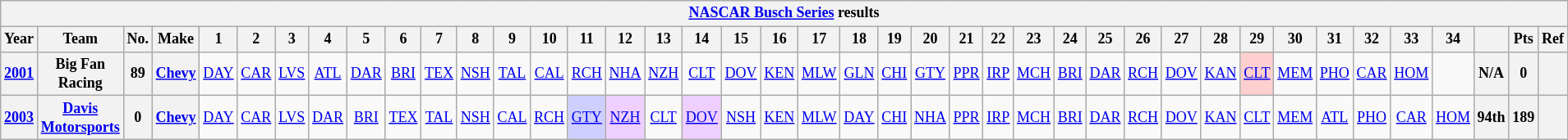<table class="wikitable" style="text-align:center; font-size:75%">
<tr>
<th colspan=42><a href='#'>NASCAR Busch Series</a> results</th>
</tr>
<tr>
<th>Year</th>
<th>Team</th>
<th>No.</th>
<th>Make</th>
<th>1</th>
<th>2</th>
<th>3</th>
<th>4</th>
<th>5</th>
<th>6</th>
<th>7</th>
<th>8</th>
<th>9</th>
<th>10</th>
<th>11</th>
<th>12</th>
<th>13</th>
<th>14</th>
<th>15</th>
<th>16</th>
<th>17</th>
<th>18</th>
<th>19</th>
<th>20</th>
<th>21</th>
<th>22</th>
<th>23</th>
<th>24</th>
<th>25</th>
<th>26</th>
<th>27</th>
<th>28</th>
<th>29</th>
<th>30</th>
<th>31</th>
<th>32</th>
<th>33</th>
<th>34</th>
<th></th>
<th>Pts</th>
<th>Ref</th>
</tr>
<tr>
<th><a href='#'>2001</a></th>
<th>Big Fan Racing</th>
<th>89</th>
<th><a href='#'>Chevy</a></th>
<td><a href='#'>DAY</a></td>
<td><a href='#'>CAR</a></td>
<td><a href='#'>LVS</a></td>
<td><a href='#'>ATL</a></td>
<td><a href='#'>DAR</a></td>
<td><a href='#'>BRI</a></td>
<td><a href='#'>TEX</a></td>
<td><a href='#'>NSH</a></td>
<td><a href='#'>TAL</a></td>
<td><a href='#'>CAL</a></td>
<td><a href='#'>RCH</a></td>
<td><a href='#'>NHA</a></td>
<td><a href='#'>NZH</a></td>
<td><a href='#'>CLT</a></td>
<td><a href='#'>DOV</a></td>
<td><a href='#'>KEN</a></td>
<td><a href='#'>MLW</a></td>
<td><a href='#'>GLN</a></td>
<td><a href='#'>CHI</a></td>
<td><a href='#'>GTY</a></td>
<td><a href='#'>PPR</a></td>
<td><a href='#'>IRP</a></td>
<td><a href='#'>MCH</a></td>
<td><a href='#'>BRI</a></td>
<td><a href='#'>DAR</a></td>
<td><a href='#'>RCH</a></td>
<td><a href='#'>DOV</a></td>
<td><a href='#'>KAN</a></td>
<td style="background:#FFCFCF;"><a href='#'>CLT</a><br></td>
<td><a href='#'>MEM</a></td>
<td><a href='#'>PHO</a></td>
<td><a href='#'>CAR</a></td>
<td><a href='#'>HOM</a></td>
<td></td>
<th>N/A</th>
<th>0</th>
<th></th>
</tr>
<tr>
<th><a href='#'>2003</a></th>
<th><a href='#'>Davis Motorsports</a></th>
<th>0</th>
<th><a href='#'>Chevy</a></th>
<td><a href='#'>DAY</a></td>
<td><a href='#'>CAR</a></td>
<td><a href='#'>LVS</a></td>
<td><a href='#'>DAR</a></td>
<td><a href='#'>BRI</a></td>
<td><a href='#'>TEX</a></td>
<td><a href='#'>TAL</a></td>
<td><a href='#'>NSH</a></td>
<td><a href='#'>CAL</a></td>
<td><a href='#'>RCH</a></td>
<td style="background:#CFCFFF;"><a href='#'>GTY</a><br></td>
<td style="background:#EFCFFF;"><a href='#'>NZH</a><br></td>
<td><a href='#'>CLT</a></td>
<td style="background:#EFCFFF;"><a href='#'>DOV</a><br></td>
<td><a href='#'>NSH</a></td>
<td><a href='#'>KEN</a></td>
<td><a href='#'>MLW</a></td>
<td><a href='#'>DAY</a></td>
<td><a href='#'>CHI</a></td>
<td><a href='#'>NHA</a></td>
<td><a href='#'>PPR</a></td>
<td><a href='#'>IRP</a></td>
<td><a href='#'>MCH</a></td>
<td><a href='#'>BRI</a></td>
<td><a href='#'>DAR</a></td>
<td><a href='#'>RCH</a></td>
<td><a href='#'>DOV</a></td>
<td><a href='#'>KAN</a></td>
<td><a href='#'>CLT</a></td>
<td><a href='#'>MEM</a></td>
<td><a href='#'>ATL</a></td>
<td><a href='#'>PHO</a></td>
<td><a href='#'>CAR</a></td>
<td><a href='#'>HOM</a></td>
<th>94th</th>
<th>189</th>
<th></th>
</tr>
</table>
